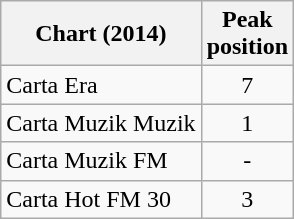<table class="wikitable">
<tr>
<th>Chart (2014)</th>
<th>Peak<br>position</th>
</tr>
<tr>
<td>Carta Era</td>
<td style="text-align:center;">7</td>
</tr>
<tr>
<td>Carta Muzik Muzik</td>
<td style="text-align:center;">1</td>
</tr>
<tr>
<td>Carta Muzik FM</td>
<td style="text-align:center;">-</td>
</tr>
<tr>
<td>Carta Hot FM 30</td>
<td style="text-align:center;">3</td>
</tr>
</table>
